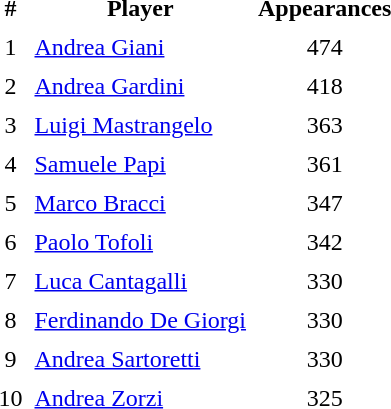<table class="toccolours" cellpadding="3" style="text-align: center;">
<tr>
<th>#</th>
<th>Player</th>
<th>Appearances</th>
</tr>
<tr>
<td>1</td>
<td style="text-align: left;"><a href='#'>Andrea Giani</a></td>
<td>474</td>
</tr>
<tr>
<td>2</td>
<td style="text-align: left;"><a href='#'>Andrea Gardini</a></td>
<td>418</td>
</tr>
<tr>
<td>3</td>
<td style="text-align: left;"><a href='#'>Luigi Mastrangelo</a></td>
<td>363</td>
</tr>
<tr>
<td>4</td>
<td style="text-align: left;"><a href='#'>Samuele Papi</a></td>
<td>361</td>
</tr>
<tr>
<td>5</td>
<td style="text-align: left;"><a href='#'>Marco Bracci</a></td>
<td>347</td>
</tr>
<tr>
<td>6</td>
<td style="text-align: left;"><a href='#'>Paolo Tofoli</a></td>
<td>342</td>
</tr>
<tr>
<td>7</td>
<td style="text-align: left;"><a href='#'>Luca Cantagalli</a></td>
<td>330</td>
</tr>
<tr>
<td>8</td>
<td style="text-align: left;"><a href='#'>Ferdinando De Giorgi</a></td>
<td>330</td>
</tr>
<tr>
<td>9</td>
<td style="text-align: left;"><a href='#'>Andrea Sartoretti</a></td>
<td>330</td>
</tr>
<tr>
<td>10</td>
<td style="text-align: left;"><a href='#'>Andrea Zorzi</a></td>
<td>325</td>
</tr>
</table>
